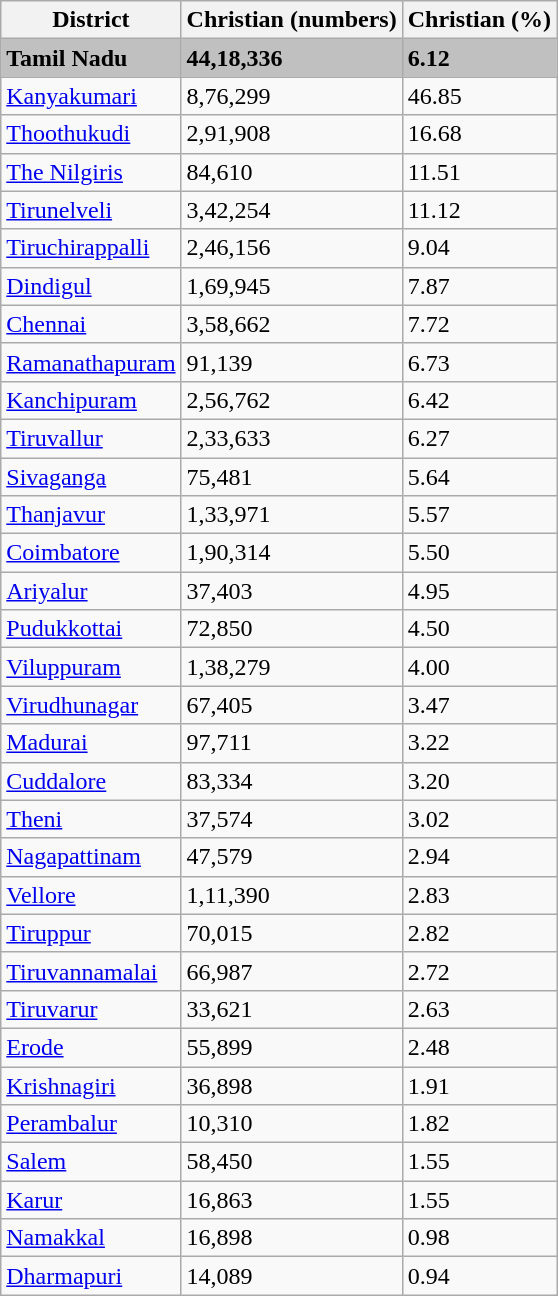<table class="wikitable sortable">
<tr>
<th>District</th>
<th>Christian (numbers)</th>
<th>Christian (%)</th>
</tr>
<tr>
<td style="background:silver"><strong>Tamil Nadu</strong></td>
<td style="background:silver"><strong>44,18,336</strong></td>
<td style="background:silver"><strong>6.12</strong></td>
</tr>
<tr>
<td><a href='#'>Kanyakumari</a></td>
<td>8,76,299</td>
<td>46.85</td>
</tr>
<tr>
<td><a href='#'>Thoothukudi</a></td>
<td>2,91,908</td>
<td>16.68</td>
</tr>
<tr>
<td><a href='#'>The Nilgiris</a></td>
<td>84,610</td>
<td>11.51</td>
</tr>
<tr>
<td><a href='#'>Tirunelveli</a></td>
<td>3,42,254</td>
<td>11.12</td>
</tr>
<tr>
<td><a href='#'>Tiruchirappalli</a></td>
<td>2,46,156</td>
<td>9.04</td>
</tr>
<tr>
<td><a href='#'>Dindigul</a></td>
<td>1,69,945</td>
<td>7.87</td>
</tr>
<tr>
<td><a href='#'>Chennai</a></td>
<td>3,58,662</td>
<td>7.72</td>
</tr>
<tr>
<td><a href='#'>Ramanathapuram</a></td>
<td>91,139</td>
<td>6.73</td>
</tr>
<tr>
<td><a href='#'>Kanchipuram</a></td>
<td>2,56,762</td>
<td>6.42</td>
</tr>
<tr>
<td><a href='#'>Tiruvallur</a></td>
<td>2,33,633</td>
<td>6.27</td>
</tr>
<tr>
<td><a href='#'>Sivaganga</a></td>
<td>75,481</td>
<td>5.64</td>
</tr>
<tr>
<td><a href='#'>Thanjavur</a></td>
<td>1,33,971</td>
<td>5.57</td>
</tr>
<tr>
<td><a href='#'>Coimbatore</a></td>
<td>1,90,314</td>
<td>5.50</td>
</tr>
<tr>
<td><a href='#'>Ariyalur</a></td>
<td>37,403</td>
<td>4.95</td>
</tr>
<tr>
<td><a href='#'>Pudukkottai</a></td>
<td>72,850</td>
<td>4.50</td>
</tr>
<tr>
<td><a href='#'>Viluppuram</a></td>
<td>1,38,279</td>
<td>4.00</td>
</tr>
<tr>
<td><a href='#'>Virudhunagar</a></td>
<td>67,405</td>
<td>3.47</td>
</tr>
<tr>
<td><a href='#'>Madurai</a></td>
<td>97,711</td>
<td>3.22</td>
</tr>
<tr>
<td><a href='#'>Cuddalore</a></td>
<td>83,334</td>
<td>3.20</td>
</tr>
<tr>
<td><a href='#'>Theni</a></td>
<td>37,574</td>
<td>3.02</td>
</tr>
<tr>
<td><a href='#'>Nagapattinam</a></td>
<td>47,579</td>
<td>2.94</td>
</tr>
<tr>
<td><a href='#'>Vellore</a></td>
<td>1,11,390</td>
<td>2.83</td>
</tr>
<tr>
<td><a href='#'>Tiruppur</a></td>
<td>70,015</td>
<td>2.82</td>
</tr>
<tr>
<td><a href='#'>Tiruvannamalai</a></td>
<td>66,987</td>
<td>2.72</td>
</tr>
<tr>
<td><a href='#'>Tiruvarur</a></td>
<td>33,621</td>
<td>2.63</td>
</tr>
<tr>
<td><a href='#'>Erode</a></td>
<td>55,899</td>
<td>2.48</td>
</tr>
<tr>
<td><a href='#'>Krishnagiri</a></td>
<td>36,898</td>
<td>1.91</td>
</tr>
<tr>
<td><a href='#'>Perambalur</a></td>
<td>10,310</td>
<td>1.82</td>
</tr>
<tr>
<td><a href='#'>Salem</a></td>
<td>58,450</td>
<td>1.55</td>
</tr>
<tr>
<td><a href='#'>Karur</a></td>
<td>16,863</td>
<td>1.55</td>
</tr>
<tr>
<td><a href='#'>Namakkal</a></td>
<td>16,898</td>
<td>0.98</td>
</tr>
<tr>
<td><a href='#'>Dharmapuri</a></td>
<td>14,089</td>
<td>0.94</td>
</tr>
</table>
